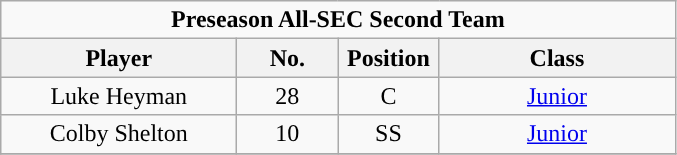<table class="wikitable" style="text-align:center">
<tr>
<td colspan="5"><strong>Preseason All-SEC Second Team</strong></td>
</tr>
<tr>
<th style="width:150px; ">Player</th>
<th style="width:60px; ">No.</th>
<th style="width:60px; ">Position</th>
<th style="width:150px; ">Class</th>
</tr>
<tr>
<td>Luke Heyman</td>
<td>28</td>
<td>C</td>
<td><a href='#'>Junior</a></td>
</tr>
<tr>
<td>Colby Shelton</td>
<td>10</td>
<td>SS</td>
<td><a href='#'>Junior</a></td>
</tr>
<tr>
</tr>
</table>
